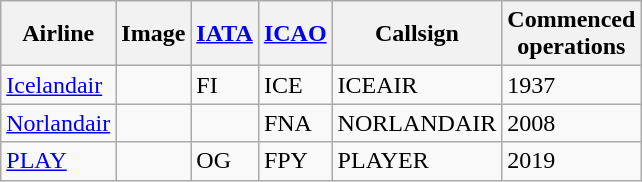<table class="wikitable sortable" style="border: 0; cellpadding: 2; cellspacing: 3;">
<tr valign="middle">
<th>Airline</th>
<th>Image</th>
<th><a href='#'>IATA</a></th>
<th><a href='#'>ICAO</a></th>
<th>Callsign</th>
<th>Commenced<br>operations</th>
</tr>
<tr>
<td><a href='#'>Icelandair</a></td>
<td></td>
<td>FI</td>
<td>ICE</td>
<td>ICEAIR</td>
<td>1937</td>
</tr>
<tr>
<td><a href='#'>Norlandair</a></td>
<td></td>
<td></td>
<td>FNA</td>
<td>NORLANDAIR</td>
<td>2008</td>
</tr>
<tr>
<td><a href='#'>PLAY</a></td>
<td></td>
<td>OG</td>
<td>FPY</td>
<td>PLAYER</td>
<td>2019</td>
</tr>
<tr>
</tr>
</table>
